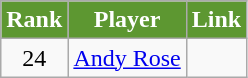<table class=wikitable>
<tr>
<th style="background:#5d9731; color:white; text-align:center;">Rank</th>
<th style="background:#5d9731; color:white; text-align:center;">Player</th>
<th style="background:#5d9731; color:white; text-align:center;">Link</th>
</tr>
<tr>
<td align=center>24</td>
<td> <a href='#'>Andy Rose</a></td>
<td> </td>
</tr>
</table>
